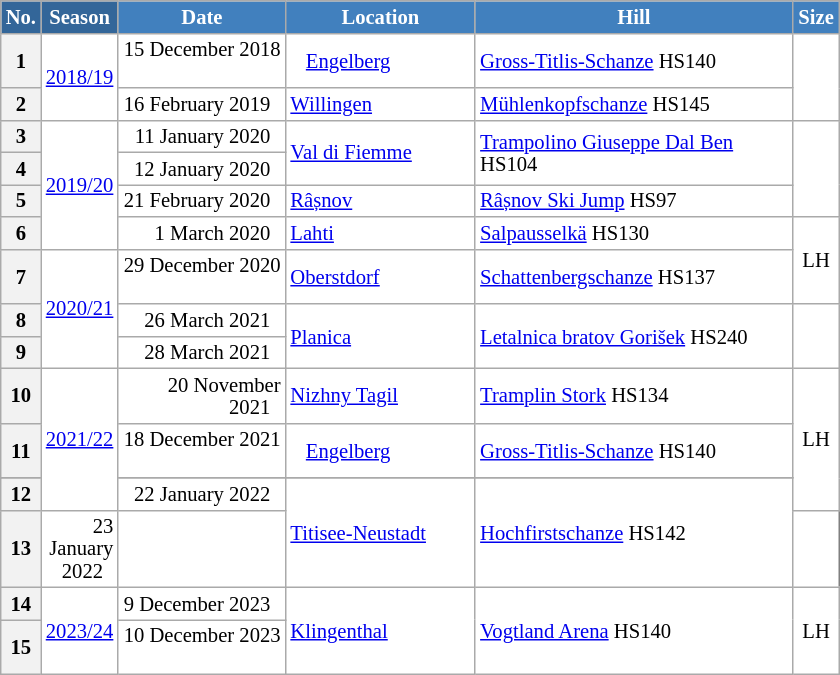<table class="wikitable sortable" style="font-size:86%; line-height:15px; text-align:left; border:grey solid 1px; border-collapse:collapse; background:#ffffff;">
<tr style="background:#efefef;">
<th style="background-color:#369; color:white; width:10px;">No.</th>
<th style="background-color:#369; color:white;  width:30px;">Season</th>
<th style="background-color:#4180be; color:white; width:105px;">Date</th>
<th style="background-color:#4180be; color:white; width:120px;">Location</th>
<th style="background-color:#4180be; color:white; width:205px;">Hill</th>
<th style="background-color:#4180be; color:white; width:25px;">Size</th>
</tr>
<tr>
<th scope="row" style="text-align:center;">1</th>
<td style="text-align:center;" rowspan="2"><a href='#'>2018/19</a></td>
<td align=right>15 December 2018  </td>
<td>   <a href='#'>Engelberg</a></td>
<td><a href='#'>Gross-Titlis-Schanze</a> HS140</td>
<td rowspan=2 align=center></td>
</tr>
<tr>
<th scope="row" style="text-align:center;">2</th>
<td align=right>16 February 2019  </td>
<td> <a href='#'>Willingen</a></td>
<td><a href='#'>Mühlenkopfschanze</a> HS145</td>
</tr>
<tr>
<th scope="row" style="text-align:center;">3</th>
<td style="text-align:center;" rowspan="4"><a href='#'>2019/20</a></td>
<td align=right>11 January 2020  </td>
<td rowspan=2> <a href='#'>Val di Fiemme</a></td>
<td rowspan=2><a href='#'>Trampolino Giuseppe Dal Ben</a> HS104</td>
<td rowspan=3 align=center></td>
</tr>
<tr>
<th scope="row" style="text-align:center;">4</th>
<td align=right>12 January 2020  </td>
</tr>
<tr>
<th scope="row" style="text-align:center;">5</th>
<td align=right>21 February 2020  </td>
<td> <a href='#'>Râșnov</a></td>
<td><a href='#'>Râșnov Ski Jump</a> HS97</td>
</tr>
<tr>
<th scope="row" style="text-align:center;">6</th>
<td align=right>1 March 2020  </td>
<td> <a href='#'>Lahti</a></td>
<td><a href='#'>Salpausselkä</a> HS130</td>
<td rowspan=2 align=center>LH</td>
</tr>
<tr>
<th scope="row" style="text-align:center;">7</th>
<td style="text-align:center;" rowspan="3"><a href='#'>2020/21</a></td>
<td align=right>29 December 2020  </td>
<td> <a href='#'>Oberstdorf</a></td>
<td><a href='#'>Schattenbergschanze</a> HS137</td>
</tr>
<tr>
<th scope="row" style="text-align:center;">8</th>
<td align=right>26 March 2021  </td>
<td rowspan=2> <a href='#'>Planica</a></td>
<td rowspan=2><a href='#'>Letalnica bratov Gorišek</a> HS240</td>
<td rowspan=2 align=center></td>
</tr>
<tr>
<th scope="row" style="text-align:center;">9</th>
<td align=right>28 March 2021  </td>
</tr>
<tr>
<th scope="row" style="text-align:center;">10</th>
<td style="text-align:center;" rowspan="4"><a href='#'>2021/22</a></td>
<td align=right>20 November 2021  </td>
<td> <a href='#'>Nizhny Tagil</a></td>
<td><a href='#'>Tramplin Stork</a> HS134</td>
<td rowspan=4 align=center>LH</td>
</tr>
<tr>
<th scope="row" style="text-align:center;">11</th>
<td align=right>18 December 2021  </td>
<td>   <a href='#'>Engelberg</a></td>
<td><a href='#'>Gross-Titlis-Schanze</a> HS140</td>
</tr>
<tr>
</tr>
<tr>
<th scope="row" style="text-align:center;">12</th>
<td align=right>22 January 2022  </td>
<td rowspan=2> <a href='#'>Titisee-Neustadt</a></td>
<td rowspan=2><a href='#'>Hochfirstschanze</a> HS142</td>
</tr>
<tr>
<th scope="row" style="text-align:center;">13</th>
<td align=right>23 January 2022  </td>
</tr>
<tr>
<th scope="row" style="text-align:center;">14</th>
<td style="text-align:center;" rowspan="2"><a href='#'>2023/24</a></td>
<td align=right>9 December 2023  </td>
<td rowspan="2"> <a href='#'>Klingenthal</a></td>
<td rowspan="2"><a href='#'>Vogtland Arena</a> HS140</td>
<td rowspan="2" align=center>LH</td>
</tr>
<tr>
<th scope="row" style="text-align:center;">15</th>
<td align=right>10 December 2023  </td>
</tr>
</table>
